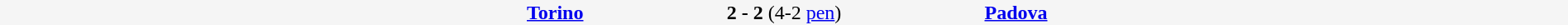<table cellspacing=0 width=100% style=background:#F5F5F5>
<tr>
<td width=22% align=right><strong> <a href='#'>Torino</a></strong></td>
<td align=center width=15%><strong>2 - 2</strong> (4-2 <a href='#'>pen</a>)</td>
<td width=22%><strong><a href='#'>Padova</a></strong></td>
</tr>
</table>
